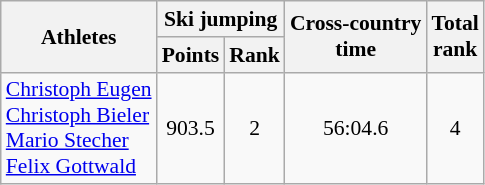<table class="wikitable" border="1" style="font-size:90%">
<tr>
<th rowspan="2">Athletes</th>
<th colspan="2">Ski jumping</th>
<th rowspan="2">Cross-country <br> time</th>
<th rowspan="2">Total <br> rank</th>
</tr>
<tr>
<th>Points</th>
<th>Rank</th>
</tr>
<tr>
<td><a href='#'>Christoph Eugen</a><br><a href='#'>Christoph Bieler</a><br><a href='#'>Mario Stecher</a><br><a href='#'>Felix Gottwald</a></td>
<td align=center>903.5</td>
<td align=center>2</td>
<td align=center>56:04.6</td>
<td align=center>4</td>
</tr>
</table>
